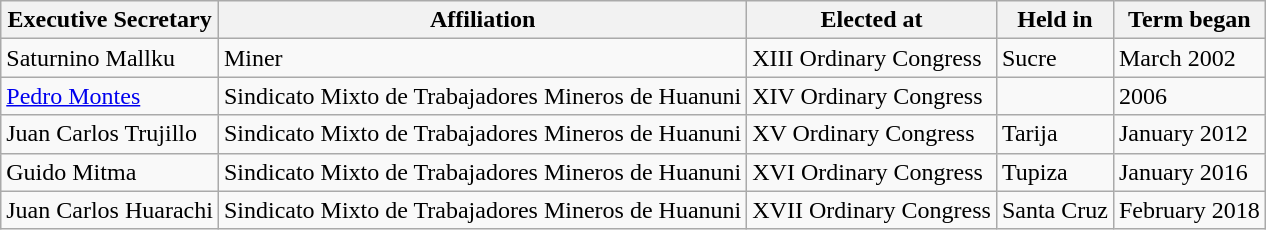<table class="wikitable">
<tr>
<th>Executive Secretary</th>
<th>Affiliation</th>
<th>Elected at</th>
<th>Held in</th>
<th>Term began</th>
</tr>
<tr>
<td>Saturnino Mallku</td>
<td>Miner</td>
<td>XIII Ordinary Congress</td>
<td>Sucre</td>
<td>March 2002</td>
</tr>
<tr>
<td><a href='#'>Pedro Montes</a></td>
<td>Sindicato Mixto de Trabajadores Mineros de Huanuni</td>
<td>XIV Ordinary Congress</td>
<td></td>
<td>2006</td>
</tr>
<tr>
<td>Juan Carlos Trujillo</td>
<td>Sindicato Mixto de Trabajadores Mineros de Huanuni</td>
<td>XV Ordinary Congress</td>
<td>Tarija</td>
<td>January 2012</td>
</tr>
<tr>
<td>Guido Mitma</td>
<td>Sindicato Mixto de Trabajadores Mineros de Huanuni</td>
<td>XVI Ordinary Congress</td>
<td>Tupiza</td>
<td>January 2016</td>
</tr>
<tr>
<td>Juan Carlos Huarachi</td>
<td>Sindicato Mixto de Trabajadores Mineros de Huanuni</td>
<td>XVII Ordinary Congress</td>
<td>Santa Cruz</td>
<td>February 2018</td>
</tr>
</table>
